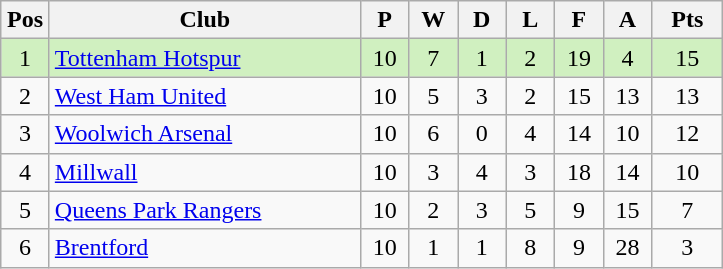<table class="wikitable" style="text-align:center">
<tr>
<th width="25">Pos</th>
<th width="200">Club</th>
<th width="25">P</th>
<th width="25">W</th>
<th width="25">D</th>
<th width="25">L</th>
<th width="25">F</th>
<th width="25">A</th>
<th width="40">Pts</th>
</tr>
<tr style="background:#D0F0C0;">
<td>1</td>
<td align="left"><a href='#'>Tottenham Hotspur</a></td>
<td>10</td>
<td>7</td>
<td>1</td>
<td>2</td>
<td>19</td>
<td>4</td>
<td>15</td>
</tr>
<tr>
<td>2</td>
<td align="left"><a href='#'>West Ham United</a></td>
<td>10</td>
<td>5</td>
<td>3</td>
<td>2</td>
<td>15</td>
<td>13</td>
<td>13</td>
</tr>
<tr>
<td>3</td>
<td align="left"><a href='#'>Woolwich Arsenal</a></td>
<td>10</td>
<td>6</td>
<td>0</td>
<td>4</td>
<td>14</td>
<td>10</td>
<td>12</td>
</tr>
<tr>
<td>4</td>
<td align="left"><a href='#'>Millwall</a></td>
<td>10</td>
<td>3</td>
<td>4</td>
<td>3</td>
<td>18</td>
<td>14</td>
<td>10</td>
</tr>
<tr>
<td>5</td>
<td align="left"><a href='#'>Queens Park Rangers</a></td>
<td>10</td>
<td>2</td>
<td>3</td>
<td>5</td>
<td>9</td>
<td>15</td>
<td>7</td>
</tr>
<tr>
<td>6</td>
<td align="left"><a href='#'>Brentford</a></td>
<td>10</td>
<td>1</td>
<td>1</td>
<td>8</td>
<td>9</td>
<td>28</td>
<td>3</td>
</tr>
</table>
